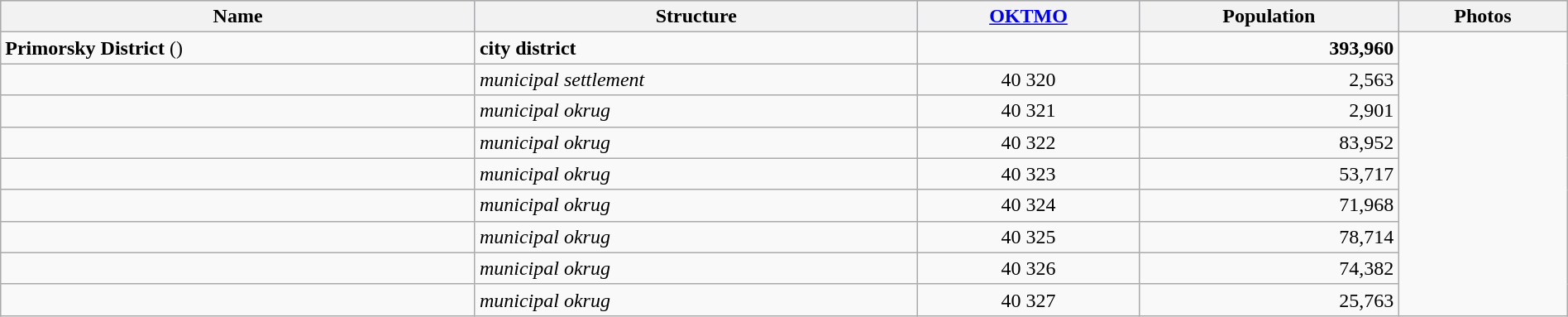<table width=100% class="wikitable">
<tr bgcolor="#CCCCFF" align="left">
<th>Name</th>
<th>Structure</th>
<th><a href='#'>OKTMO</a></th>
<th>Population</th>
<th>Photos</th>
</tr>
<tr valign="top">
<td><strong>Primorsky District</strong> ()</td>
<td align="left"><strong>city district</strong></td>
<td></td>
<td align="right"><strong>393,960</strong></td>
<td rowspan="11"></td>
</tr>
<tr>
<td><br></td>
<td align="left"><em>municipal settlement</em></td>
<td align="center">40 320</td>
<td align="right">2,563</td>
</tr>
<tr>
<td><br></td>
<td align="left"><em>municipal okrug</em></td>
<td align="center">40 321</td>
<td align="right">2,901</td>
</tr>
<tr>
<td><br></td>
<td align="left"><em>municipal okrug</em></td>
<td align="center">40 322</td>
<td align="right">83,952</td>
</tr>
<tr>
<td><br></td>
<td align="left"><em>municipal okrug</em></td>
<td align="center">40 323</td>
<td align="right">53,717</td>
</tr>
<tr>
<td><br></td>
<td align="left"><em>municipal okrug</em></td>
<td align="center">40 324</td>
<td align="right">71,968</td>
</tr>
<tr>
<td><br></td>
<td align="left"><em>municipal okrug</em></td>
<td align="center">40 325</td>
<td align="right">78,714</td>
</tr>
<tr>
<td><br></td>
<td align="left"><em>municipal okrug</em></td>
<td align="center">40 326</td>
<td align="right">74,382</td>
</tr>
<tr>
<td><br></td>
<td align="left"><em>municipal okrug</em></td>
<td align="center">40 327</td>
<td align="right">25,763</td>
</tr>
</table>
